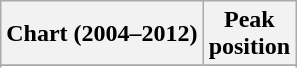<table class="wikitable sortable plainrowheaders" style="text-align:center">
<tr>
<th scope="col">Chart (2004–2012)</th>
<th scope="col">Peak<br>position</th>
</tr>
<tr>
</tr>
<tr>
</tr>
<tr>
</tr>
</table>
